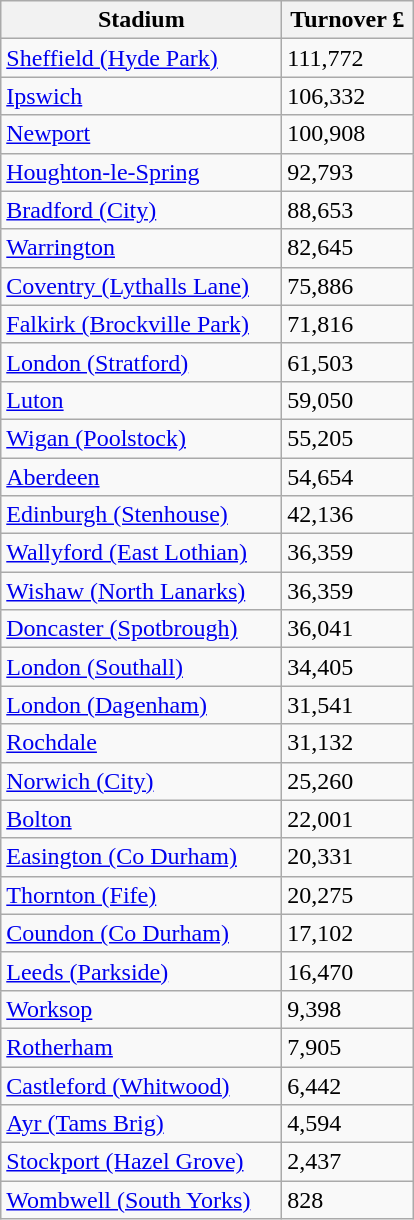<table class="wikitable">
<tr>
<th width=180>Stadium</th>
<th width=80>Turnover £</th>
</tr>
<tr>
<td><a href='#'>Sheffield (Hyde Park)</a></td>
<td>111,772</td>
</tr>
<tr>
<td><a href='#'>Ipswich</a></td>
<td>106,332</td>
</tr>
<tr>
<td><a href='#'>Newport</a></td>
<td>100,908</td>
</tr>
<tr>
<td><a href='#'>Houghton-le-Spring</a></td>
<td>92,793</td>
</tr>
<tr>
<td><a href='#'>Bradford (City)</a></td>
<td>88,653</td>
</tr>
<tr>
<td><a href='#'>Warrington</a></td>
<td>82,645</td>
</tr>
<tr>
<td><a href='#'>Coventry (Lythalls Lane)</a></td>
<td>75,886</td>
</tr>
<tr>
<td><a href='#'>Falkirk (Brockville Park)</a></td>
<td>71,816</td>
</tr>
<tr>
<td><a href='#'>London (Stratford)</a></td>
<td>61,503</td>
</tr>
<tr>
<td><a href='#'>Luton</a></td>
<td>59,050</td>
</tr>
<tr>
<td><a href='#'>Wigan (Poolstock)</a></td>
<td>55,205</td>
</tr>
<tr>
<td><a href='#'>Aberdeen</a></td>
<td>54,654</td>
</tr>
<tr>
<td><a href='#'>Edinburgh (Stenhouse)</a></td>
<td>42,136</td>
</tr>
<tr>
<td><a href='#'>Wallyford (East Lothian)</a></td>
<td>36,359</td>
</tr>
<tr>
<td><a href='#'>Wishaw (North Lanarks)</a></td>
<td>36,359</td>
</tr>
<tr>
<td><a href='#'>Doncaster (Spotbrough)</a></td>
<td>36,041</td>
</tr>
<tr>
<td><a href='#'>London (Southall)</a></td>
<td>34,405</td>
</tr>
<tr>
<td><a href='#'>London (Dagenham)</a></td>
<td>31,541</td>
</tr>
<tr>
<td><a href='#'>Rochdale</a></td>
<td>31,132</td>
</tr>
<tr>
<td><a href='#'>Norwich (City)</a></td>
<td>25,260</td>
</tr>
<tr>
<td><a href='#'>Bolton</a></td>
<td>22,001</td>
</tr>
<tr>
<td><a href='#'>Easington (Co Durham)</a></td>
<td>20,331</td>
</tr>
<tr>
<td><a href='#'>Thornton (Fife)</a></td>
<td>20,275</td>
</tr>
<tr>
<td><a href='#'>Coundon (Co Durham)</a></td>
<td>17,102</td>
</tr>
<tr>
<td><a href='#'>Leeds (Parkside)</a></td>
<td>16,470</td>
</tr>
<tr>
<td><a href='#'>Worksop</a></td>
<td>9,398</td>
</tr>
<tr>
<td><a href='#'>Rotherham</a></td>
<td>7,905</td>
</tr>
<tr>
<td><a href='#'>Castleford (Whitwood)</a></td>
<td>6,442</td>
</tr>
<tr>
<td><a href='#'>Ayr (Tams Brig)</a></td>
<td>4,594</td>
</tr>
<tr>
<td><a href='#'>Stockport (Hazel Grove)</a></td>
<td>2,437</td>
</tr>
<tr>
<td><a href='#'>Wombwell (South Yorks)</a></td>
<td>828</td>
</tr>
</table>
